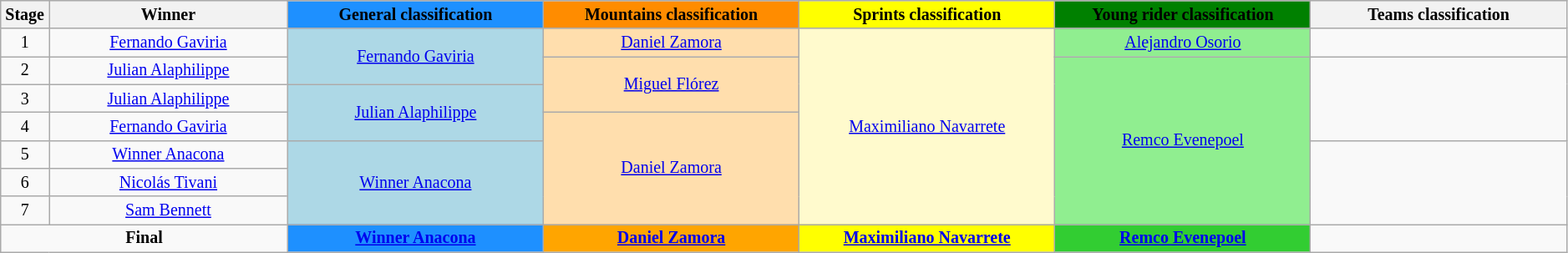<table class="wikitable" style="text-align: center; font-size:smaller;">
<tr style="background:#EFEFEF;">
<th scope=col width="1%">Stage</th>
<th scope=col width="14%">Winner</th>
<th style="background:dodgerblue;" width="15%">General classification<br></th>
<th style="background:#FF8C00;" width="15%">Mountains classification<br></th>
<th style="background:yellow;" width="15%">Sprints classification<br></th>
<th style="background:green;" width="15%">Young rider classification<br></th>
<th width="15%">Teams classification</th>
</tr>
<tr>
<td>1</td>
<td><a href='#'>Fernando Gaviria</a></td>
<td style="background:#ADD8E6;" rowspan="2"><a href='#'>Fernando Gaviria</a></td>
<td style="background:navajowhite;" rowspan="1"><a href='#'>Daniel Zamora</a></td>
<td style="background:LemonChiffon;" rowspan="7"><a href='#'>Maximiliano Navarrete</a></td>
<td style="background:lightgreen;" rowspan="1"><a href='#'>Alejandro Osorio</a></td>
<td></td>
</tr>
<tr>
<td>2</td>
<td><a href='#'>Julian Alaphilippe</a></td>
<td style="background:navajowhite;" rowspan="2"><a href='#'>Miguel Flórez</a></td>
<td style="background:lightgreen;" rowspan="6"><a href='#'>Remco Evenepoel</a></td>
<td rowspan="3"></td>
</tr>
<tr>
<td>3</td>
<td><a href='#'>Julian Alaphilippe</a></td>
<td style="background:#ADD8E6;" rowspan="2"><a href='#'>Julian Alaphilippe</a></td>
</tr>
<tr>
<td>4</td>
<td><a href='#'>Fernando Gaviria</a></td>
<td style="background:navajowhite;" rowspan="4"><a href='#'>Daniel Zamora</a></td>
</tr>
<tr>
<td>5</td>
<td><a href='#'>Winner Anacona</a></td>
<td style="background:#ADD8E6;" rowspan="3"><a href='#'>Winner Anacona</a></td>
<td rowspan="3"></td>
</tr>
<tr>
<td>6</td>
<td><a href='#'>Nicolás Tivani</a></td>
</tr>
<tr>
<td>7</td>
<td><a href='#'>Sam Bennett</a></td>
</tr>
<tr>
<td colspan=2><strong>Final</strong></td>
<td style="background:dodgerblue;" width="15%"><strong><a href='#'>Winner Anacona</a></strong></td>
<td style="background:orange;" width="15%"><strong><a href='#'>Daniel Zamora</a></strong></td>
<td style="background:yellow;" width="15%"><strong><a href='#'>Maximiliano Navarrete</a></strong></td>
<td style="background:limegreen;" width="15%"><strong><a href='#'>Remco Evenepoel</a></strong></td>
<td width="15%"><strong></strong></td>
</tr>
</table>
